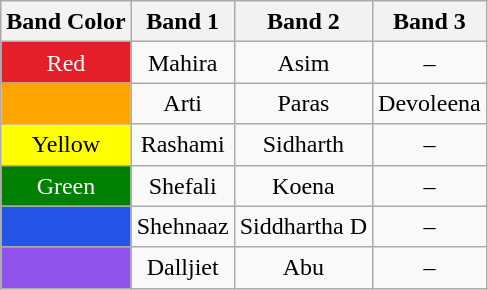<table class="wikitable" style="text-align:center; line-height:20px; width:auto;">
<tr>
<th scope="col">Band Color</th>
<th scope="col">Band 1</th>
<th scope="col">Band 2</th>
<th>Band 3</th>
</tr>
<tr>
<td style="background:#E51F29; color:#FFFFFF;">Red</td>
<td>Mahira</td>
<td>Asim</td>
<td>–</td>
</tr>
<tr>
<td style="background:orange"></td>
<td>Arti</td>
<td>Paras</td>
<td>Devoleena</td>
</tr>
<tr>
<td style="background:yellow">Yellow</td>
<td>Rashami</td>
<td>Sidharth</td>
<td>–</td>
</tr>
<tr>
<td style="background:green; color:#FFFFFF;">Green</td>
<td>Shefali</td>
<td>Koena</td>
<td>–</td>
</tr>
<tr>
<td style="background:#2454E5"></td>
<td>Shehnaaz</td>
<td>Siddhartha D</td>
<td>–</td>
</tr>
<tr>
<td style="background:#8F53EA"></td>
<td>Dalljiet</td>
<td>Abu</td>
<td>–</td>
</tr>
</table>
